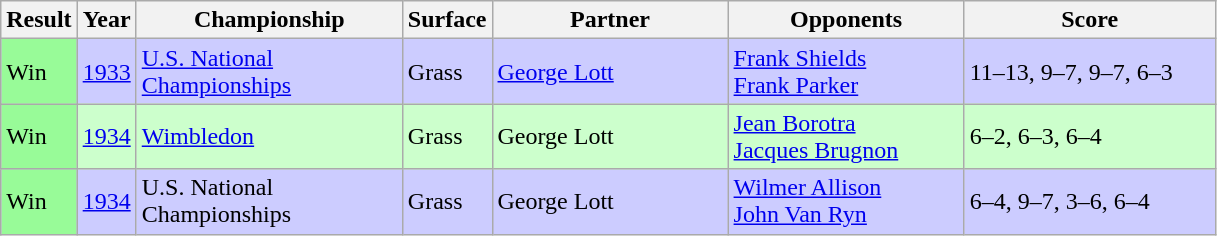<table class="sortable wikitable">
<tr>
<th style="width:40px">Result</th>
<th style="width:30px">Year</th>
<th style="width:170px">Championship</th>
<th style="width:50px">Surface</th>
<th style="width:150px">Partner</th>
<th style="width:150px">Opponents</th>
<th style="width:160px"  class="unsortable">Score</th>
</tr>
<tr style="background:#ccf;">
<td style="background:#98fb98;">Win</td>
<td><a href='#'>1933</a></td>
<td><a href='#'>U.S. National Championships</a></td>
<td>Grass</td>
<td> <a href='#'>George Lott</a></td>
<td> <a href='#'>Frank Shields</a> <br>  <a href='#'>Frank Parker</a></td>
<td>11–13, 9–7, 9–7, 6–3</td>
</tr>
<tr style="background:#cfc;">
<td style="background:#98fb98;">Win</td>
<td><a href='#'>1934</a></td>
<td><a href='#'>Wimbledon</a></td>
<td>Grass</td>
<td> George Lott</td>
<td> <a href='#'>Jean Borotra</a> <br>  <a href='#'>Jacques Brugnon</a></td>
<td>6–2, 6–3, 6–4</td>
</tr>
<tr style="background:#ccf;">
<td style="background:#98fb98;">Win</td>
<td><a href='#'>1934</a></td>
<td>U.S. National Championships</td>
<td>Grass</td>
<td> George Lott</td>
<td> <a href='#'>Wilmer Allison</a> <br>  <a href='#'>John Van Ryn</a></td>
<td>6–4, 9–7, 3–6, 6–4</td>
</tr>
</table>
